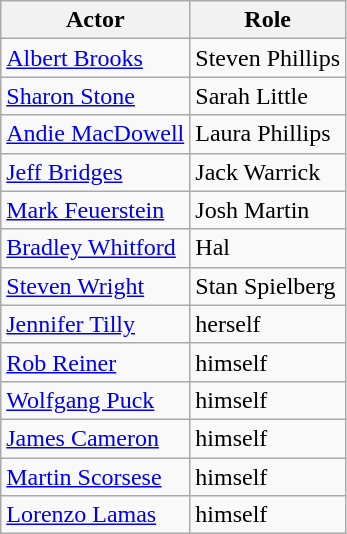<table class="wikitable">
<tr>
<th>Actor</th>
<th>Role</th>
</tr>
<tr>
<td><a href='#'>Albert Brooks</a></td>
<td>Steven Phillips</td>
</tr>
<tr>
<td><a href='#'>Sharon Stone</a></td>
<td>Sarah Little</td>
</tr>
<tr>
<td><a href='#'>Andie MacDowell</a></td>
<td>Laura Phillips</td>
</tr>
<tr>
<td><a href='#'>Jeff Bridges</a></td>
<td>Jack Warrick</td>
</tr>
<tr>
<td><a href='#'>Mark Feuerstein</a></td>
<td>Josh Martin</td>
</tr>
<tr>
<td><a href='#'>Bradley Whitford</a></td>
<td>Hal</td>
</tr>
<tr>
<td><a href='#'>Steven Wright</a></td>
<td>Stan Spielberg</td>
</tr>
<tr>
<td><a href='#'>Jennifer Tilly</a></td>
<td>herself</td>
</tr>
<tr>
<td><a href='#'>Rob Reiner</a></td>
<td>himself</td>
</tr>
<tr>
<td><a href='#'>Wolfgang Puck</a></td>
<td>himself</td>
</tr>
<tr>
<td><a href='#'>James Cameron</a></td>
<td>himself</td>
</tr>
<tr>
<td><a href='#'>Martin Scorsese</a></td>
<td>himself</td>
</tr>
<tr>
<td><a href='#'>Lorenzo Lamas</a></td>
<td>himself</td>
</tr>
</table>
